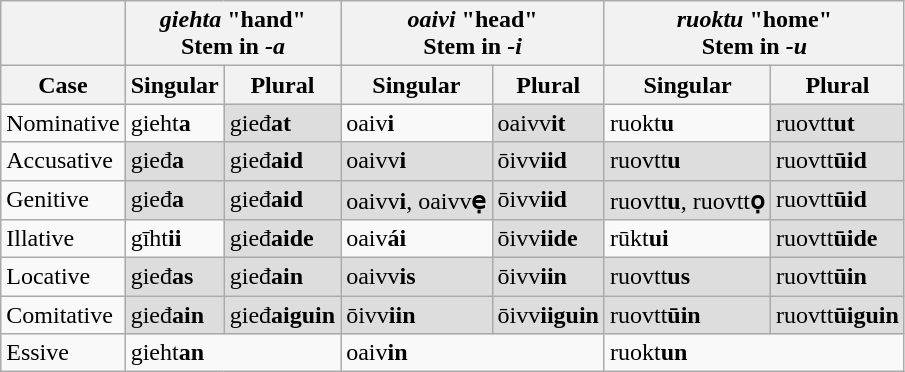<table class="wikitable">
<tr>
<th></th>
<th colspan="2"><em>giehta</em> "hand"<br>Stem in <em>-a</em></th>
<th colspan="2"><em>oaivi</em> "head"<br>Stem in <em>-i</em></th>
<th colspan="2"><em>ruoktu</em> "home"<br>Stem in <em>-u</em></th>
</tr>
<tr>
<th>Case</th>
<th>Singular</th>
<th>Plural</th>
<th>Singular</th>
<th>Plural</th>
<th>Singular</th>
<th>Plural</th>
</tr>
<tr>
<td>Nominative</td>
<td>gieht<strong>a</strong></td>
<td style="background: #ddd">gieđ<strong>at</strong></td>
<td>oaiv<strong>i</strong></td>
<td style="background: #ddd">oaivv<strong>it</strong></td>
<td>ruokt<strong>u</strong></td>
<td style="background: #ddd">ruovtt<strong>ut</strong></td>
</tr>
<tr>
<td>Accusative</td>
<td style="background: #ddd">gieđ<strong>a</strong></td>
<td style="background: #ddd">gieđ<strong>aid</strong></td>
<td style="background: #ddd">oaivv<strong>i</strong></td>
<td style="background: #ddd"><span>ō</span>ivv<strong>iid</strong></td>
<td style="background: #ddd">ruovtt<strong>u</strong></td>
<td style="background: #ddd">ruovtt<strong>ūid</strong></td>
</tr>
<tr>
<td>Genitive</td>
<td style="background: #ddd">gieđ<strong>a</strong></td>
<td style="background: #ddd">gieđ<strong>aid</strong></td>
<td style="background: #ddd">oaivv<strong>i</strong>, oaivv<strong>ẹ</strong></td>
<td style="background: #ddd"><span>ō</span>ivv<strong>iid</strong></td>
<td style="background: #ddd">ruovtt<strong>u</strong>, ruovtt<strong>ọ</strong></td>
<td style="background: #ddd">ruovtt<strong>ūid</strong></td>
</tr>
<tr>
<td>Illative</td>
<td>g<span>ī</span>ht<strong>ii</strong></td>
<td style="background: #ddd">gieđ<strong>aide</strong></td>
<td>oaiv<strong>ái</strong></td>
<td style="background: #ddd"><span>ō</span>ivv<strong>iide</strong></td>
<td>r<span>ū</span>kt<strong>ui</strong></td>
<td style="background: #ddd">ruovtt<strong>ūide</strong></td>
</tr>
<tr>
<td>Locative</td>
<td style="background: #ddd">gieđ<strong>as</strong></td>
<td style="background: #ddd">gieđ<strong>ain</strong></td>
<td style="background: #ddd">oaivv<strong>is</strong></td>
<td style="background: #ddd"><span>ō</span>ivv<strong>iin</strong></td>
<td style="background: #ddd">ruovtt<strong>us</strong></td>
<td style="background: #ddd">ruovtt<strong>ūin</strong></td>
</tr>
<tr>
<td>Comitative</td>
<td style="background: #ddd">gieđ<strong>ain</strong></td>
<td style="background: #ddd">gieđ<strong>aiguin</strong></td>
<td style="background: #ddd"><span>ō</span>ivv<strong>iin</strong></td>
<td style="background: #ddd"><span>ō</span>ivv<strong>iiguin</strong></td>
<td style="background: #ddd">ruovtt<strong>ūin</strong></td>
<td style="background: #ddd">ruovtt<strong>ūiguin</strong></td>
</tr>
<tr>
<td>Essive</td>
<td colspan="2">gieht<strong>an</strong></td>
<td colspan="2">oaiv<strong>in</strong></td>
<td colspan="2">ruokt<strong>un</strong></td>
</tr>
</table>
